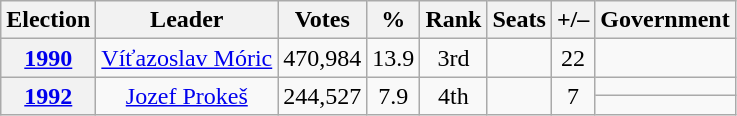<table class="wikitable" style="text-align:center">
<tr>
<th>Election</th>
<th>Leader</th>
<th>Votes</th>
<th>%</th>
<th>Rank</th>
<th>Seats</th>
<th>+/–</th>
<th>Government</th>
</tr>
<tr>
<th><a href='#'>1990</a></th>
<td><a href='#'>Víťazoslav Móric</a></td>
<td>470,984</td>
<td>13.9</td>
<td> 3rd</td>
<td></td>
<td> 22</td>
<td></td>
</tr>
<tr>
<th rowspan="2"><a href='#'>1992</a></th>
<td rowspan="2"><a href='#'>Jozef Prokeš</a></td>
<td rowspan="2">244,527</td>
<td rowspan="2">7.9</td>
<td rowspan="2"> 4th</td>
<td rowspan="2"></td>
<td rowspan="2"> 7</td>
<td></td>
</tr>
<tr>
<td></td>
</tr>
</table>
